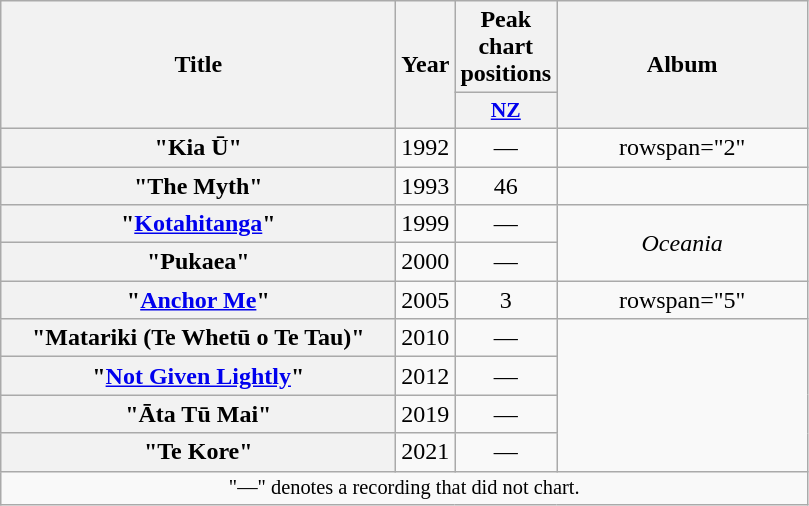<table class="wikitable plainrowheaders" style="text-align:center;">
<tr>
<th scope="col" rowspan="2" style="width:16em;">Title</th>
<th scope="col" rowspan="2" style="width:1em;">Year</th>
<th scope="col" colspan="1">Peak chart positions</th>
<th scope="col" rowspan="2" style="width:10em;">Album</th>
</tr>
<tr>
<th scope="col" style="width:3em;font-size:90%;"><a href='#'>NZ</a><br></th>
</tr>
<tr>
<th scope="row">"Kia Ū"</th>
<td>1992</td>
<td>—</td>
<td>rowspan="2" </td>
</tr>
<tr>
<th scope="row">"The Myth"</th>
<td>1993</td>
<td>46</td>
</tr>
<tr>
<th scope="row">"<a href='#'>Kotahitanga</a>"<br></th>
<td>1999</td>
<td>—</td>
<td rowspan="2"><em>Oceania</em></td>
</tr>
<tr>
<th scope="row">"Pukaea"<br></th>
<td>2000</td>
<td>—</td>
</tr>
<tr>
<th scope="row">"<a href='#'>Anchor Me</a>"<br></th>
<td>2005</td>
<td>3</td>
<td>rowspan="5" </td>
</tr>
<tr>
<th scope="row">"Matariki (Te Whetū o Te Tau)"</th>
<td>2010</td>
<td>—</td>
</tr>
<tr>
<th scope="row">"<a href='#'>Not Given Lightly</a>"<br></th>
<td>2012</td>
<td>—</td>
</tr>
<tr>
<th scope="row">"Āta Tū Mai"</th>
<td>2019</td>
<td>—</td>
</tr>
<tr>
<th scope="row">"Te Kore"<br></th>
<td>2021</td>
<td>—</td>
</tr>
<tr>
<td colspan="8" style="font-size:85%;">"—" denotes a recording that did not chart.</td>
</tr>
</table>
